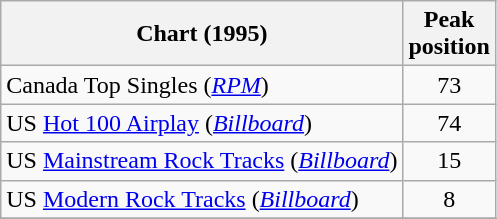<table class="wikitable sortable">
<tr>
<th>Chart (1995)</th>
<th>Peak<br>position</th>
</tr>
<tr>
<td>Canada Top Singles (<em><a href='#'>RPM</a></em>)</td>
<td align="center">73</td>
</tr>
<tr>
<td>US <a href='#'>Hot 100 Airplay</a> (<em><a href='#'>Billboard</a></em>)</td>
<td align="center">74</td>
</tr>
<tr>
<td>US <a href='#'>Mainstream Rock Tracks</a> (<em><a href='#'>Billboard</a></em>)</td>
<td align="center">15</td>
</tr>
<tr>
<td>US <a href='#'>Modern Rock Tracks</a> (<em><a href='#'>Billboard</a></em>)</td>
<td align="center">8</td>
</tr>
<tr>
</tr>
</table>
